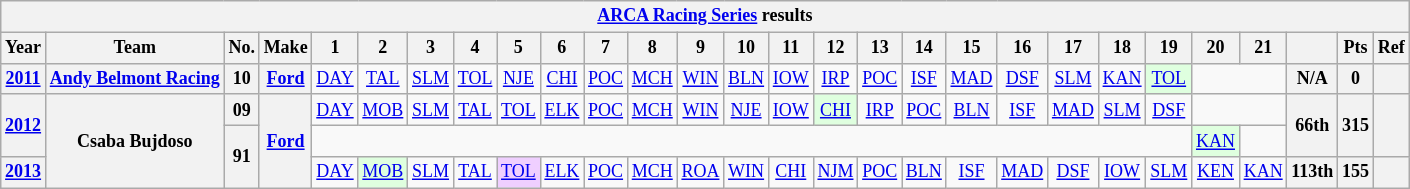<table class="wikitable" style="text-align:center; font-size:75%">
<tr>
<th colspan=48><a href='#'>ARCA Racing Series</a> results</th>
</tr>
<tr>
<th>Year</th>
<th>Team</th>
<th>No.</th>
<th>Make</th>
<th>1</th>
<th>2</th>
<th>3</th>
<th>4</th>
<th>5</th>
<th>6</th>
<th>7</th>
<th>8</th>
<th>9</th>
<th>10</th>
<th>11</th>
<th>12</th>
<th>13</th>
<th>14</th>
<th>15</th>
<th>16</th>
<th>17</th>
<th>18</th>
<th>19</th>
<th>20</th>
<th>21</th>
<th></th>
<th>Pts</th>
<th>Ref</th>
</tr>
<tr>
<th><a href='#'>2011</a></th>
<th><a href='#'>Andy Belmont Racing</a></th>
<th>10</th>
<th><a href='#'>Ford</a></th>
<td><a href='#'>DAY</a></td>
<td><a href='#'>TAL</a></td>
<td><a href='#'>SLM</a></td>
<td><a href='#'>TOL</a></td>
<td><a href='#'>NJE</a></td>
<td><a href='#'>CHI</a></td>
<td><a href='#'>POC</a></td>
<td><a href='#'>MCH</a></td>
<td><a href='#'>WIN</a></td>
<td><a href='#'>BLN</a></td>
<td><a href='#'>IOW</a></td>
<td><a href='#'>IRP</a></td>
<td><a href='#'>POC</a></td>
<td><a href='#'>ISF</a></td>
<td><a href='#'>MAD</a></td>
<td><a href='#'>DSF</a></td>
<td><a href='#'>SLM</a></td>
<td><a href='#'>KAN</a></td>
<td style="background:#DFFFDF;"><a href='#'>TOL</a><br></td>
<td colspan=2></td>
<th>N/A</th>
<th>0</th>
<th></th>
</tr>
<tr>
<th rowspan=2><a href='#'>2012</a></th>
<th rowspan=3>Csaba Bujdoso</th>
<th>09</th>
<th rowspan=3><a href='#'>Ford</a></th>
<td><a href='#'>DAY</a></td>
<td><a href='#'>MOB</a></td>
<td><a href='#'>SLM</a></td>
<td><a href='#'>TAL</a></td>
<td><a href='#'>TOL</a></td>
<td><a href='#'>ELK</a></td>
<td><a href='#'>POC</a></td>
<td><a href='#'>MCH</a></td>
<td><a href='#'>WIN</a></td>
<td><a href='#'>NJE</a></td>
<td><a href='#'>IOW</a></td>
<td style="background:#DFFFDF;"><a href='#'>CHI</a><br></td>
<td><a href='#'>IRP</a></td>
<td><a href='#'>POC</a></td>
<td><a href='#'>BLN</a></td>
<td><a href='#'>ISF</a></td>
<td><a href='#'>MAD</a></td>
<td><a href='#'>SLM</a></td>
<td><a href='#'>DSF</a></td>
<td colspan=2></td>
<th rowspan=2>66th</th>
<th rowspan=2>315</th>
<th rowspan=2></th>
</tr>
<tr>
<th rowspan=2>91</th>
<td colspan=19></td>
<td style="background:#DFFFDF;"><a href='#'>KAN</a><br></td>
<td></td>
</tr>
<tr>
<th><a href='#'>2013</a></th>
<td><a href='#'>DAY</a></td>
<td style="background:#DFFFDF;"><a href='#'>MOB</a><br></td>
<td><a href='#'>SLM</a></td>
<td><a href='#'>TAL</a></td>
<td style="background:#EFCFFF;"><a href='#'>TOL</a><br></td>
<td><a href='#'>ELK</a></td>
<td><a href='#'>POC</a></td>
<td><a href='#'>MCH</a></td>
<td><a href='#'>ROA</a></td>
<td><a href='#'>WIN</a></td>
<td><a href='#'>CHI</a></td>
<td><a href='#'>NJM</a></td>
<td><a href='#'>POC</a></td>
<td><a href='#'>BLN</a></td>
<td><a href='#'>ISF</a></td>
<td><a href='#'>MAD</a></td>
<td><a href='#'>DSF</a></td>
<td><a href='#'>IOW</a></td>
<td><a href='#'>SLM</a></td>
<td><a href='#'>KEN</a></td>
<td><a href='#'>KAN</a></td>
<th>113th</th>
<th>155</th>
<th></th>
</tr>
</table>
